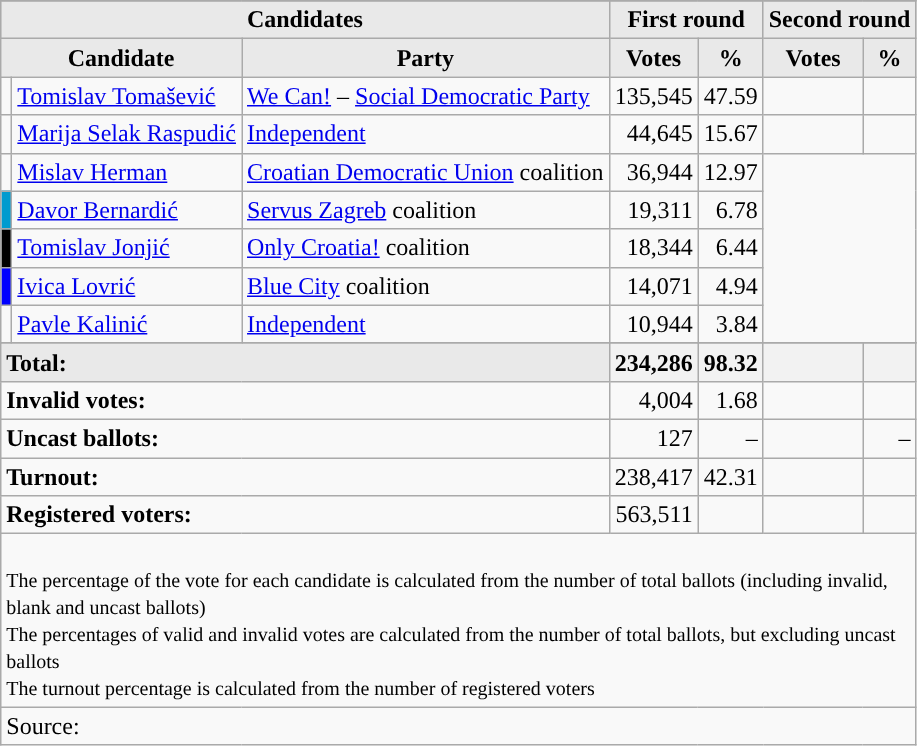<table class="wikitable" border="1">
<tr>
</tr>
<tr style="background-color:#C9C9C9">
<th style="background-color:#E9E9E9" align= center colspan="3">Candidates</th>
<th style="background-color:#E9E9E9" align= center colspan="2">First round</th>
<th style="background-color:#E9E9E9" align= center colspan="2">Second round</th>
</tr>
<tr>
<th style="background-color:#E9E9E9" align= center colspan="2">Candidate</th>
<th style="background-color:#E9E9E9" align= center>Party</th>
<th style="background-color:#E9E9E9" align= center>Votes</th>
<th style="background-color:#E9E9E9" align= center>%</th>
<th style="background-color:#E9E9E9" align= center>Votes</th>
<th style="background-color:#E9E9E9" align= center>%</th>
</tr>
<tr>
<td bgcolor=></td>
<td align="left"><a href='#'>Tomislav Tomašević</a></td>
<td align="left"><a href='#'>We Can!</a> – <a href='#'>Social Democratic Party</a></td>
<td align="right">135,545</td>
<td align="right">47.59</td>
<td align="right"></td>
<td align="right"></td>
</tr>
<tr>
<td bgcolor=></td>
<td align = left><a href='#'>Marija Selak Raspudić</a></td>
<td align = left><a href='#'>Independent</a></td>
<td align = right>44,645</td>
<td align = right>15.67</td>
<td align="right"></td>
<td align="right"></td>
</tr>
<tr>
<td></td>
<td align="left"><a href='#'>Mislav Herman</a></td>
<td align="left"><a href='#'>Croatian Democratic Union</a> coalition</td>
<td align="right">36,944</td>
<td align="right">12.97</td>
<td align="right" colspan ="2" rowspan="5"></td>
</tr>
<tr>
<td bgcolor=#009bcf></td>
<td align="left"><a href='#'>Davor Bernardić</a></td>
<td align="left"><a href='#'>Servus Zagreb</a> coalition</td>
<td align="right">19,311</td>
<td align="right">6.78</td>
</tr>
<tr>
<td bgcolor=black></td>
<td align="left"><a href='#'>Tomislav Jonjić</a></td>
<td align="left"><a href='#'>Only Croatia!</a> coalition</td>
<td align="right">18,344</td>
<td align="right">6.44</td>
</tr>
<tr>
<td bgcolor="blue"></td>
<td align = left><a href='#'>Ivica Lovrić</a></td>
<td align = left><a href='#'>Blue City</a> coalition</td>
<td align = right>14,071</td>
<td align = right>4.94</td>
</tr>
<tr>
<td bgcolor=></td>
<td align = left><a href='#'>Pavle Kalinić</a></td>
<td align = left><a href='#'>Independent</a></td>
<td align = right>10,944</td>
<td align = right>3.84</td>
</tr>
<tr>
</tr>
<tr style="background-color:#E9E9E9">
<td align=left colspan=3><strong>Total:</strong></td>
<th align=right>234,286</th>
<th align=right>98.32</th>
<th align=right></th>
<th align=right></th>
</tr>
<tr>
<td align=left colspan=3><strong>Invalid votes:</strong></td>
<td align=right>4,004</td>
<td align=right>1.68</td>
<td align=right></td>
<td align=right></td>
</tr>
<tr>
<td align=left colspan=3><strong>Uncast ballots:</strong></td>
<td align=right>127</td>
<td align=right>–</td>
<td align=right></td>
<td align=right>–</td>
</tr>
<tr>
<td align=left colspan=3><strong>Turnout:</strong></td>
<td align=right>238,417</td>
<td align=right>42.31</td>
<td align=right></td>
<td align=right></td>
</tr>
<tr>
<td align=left colspan=3><strong>Registered voters:</strong></td>
<td align=right>563,511</td>
<td align=right></td>
<td align=right></td>
<td align=right></td>
</tr>
<tr>
<td align=left colspan=8><br><small>The percentage of the vote for each candidate is calculated from the number of total ballots (including invalid,<br> blank and uncast ballots)<br>
The percentages of valid and invalid votes are calculated from the number of total ballots, but excluding uncast<br>ballots<br>
The turnout percentage is calculated from the number of registered voters</small></td>
</tr>
<tr>
<td align=left colspan=8>Source: </td>
</tr>
</table>
